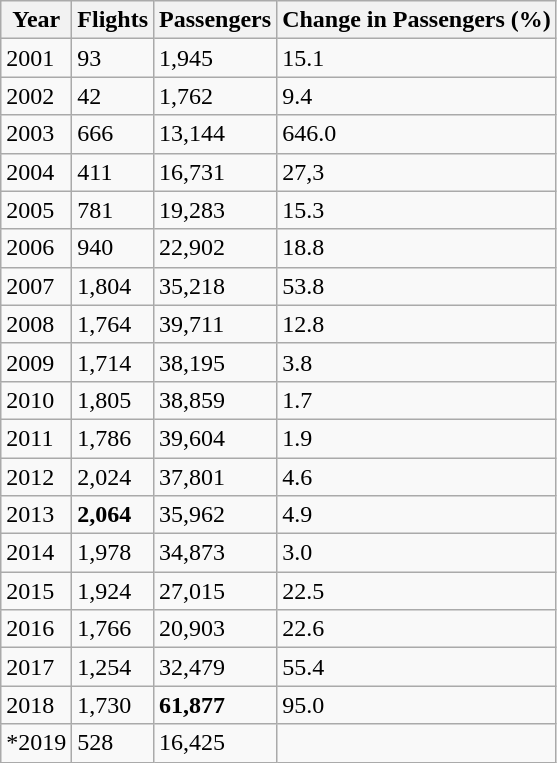<table class="wikitable sortable" border="1">
<tr>
<th scope="col">Year</th>
<th scope="col">Flights</th>
<th scope="col">Passengers</th>
<th scope="col">Change in Passengers (%)</th>
</tr>
<tr>
<td>2001</td>
<td>93</td>
<td>1,945</td>
<td>15.1</td>
</tr>
<tr>
<td>2002</td>
<td>42</td>
<td>1,762</td>
<td>9.4</td>
</tr>
<tr>
<td>2003</td>
<td>666</td>
<td>13,144</td>
<td>646.0</td>
</tr>
<tr>
<td>2004</td>
<td>411</td>
<td>16,731</td>
<td>27,3</td>
</tr>
<tr>
<td>2005</td>
<td>781</td>
<td>19,283</td>
<td>15.3</td>
</tr>
<tr>
<td>2006</td>
<td>940</td>
<td>22,902</td>
<td>18.8</td>
</tr>
<tr>
<td>2007</td>
<td>1,804</td>
<td>35,218</td>
<td>53.8</td>
</tr>
<tr>
<td>2008</td>
<td>1,764</td>
<td>39,711</td>
<td>12.8</td>
</tr>
<tr>
<td>2009</td>
<td>1,714</td>
<td>38,195</td>
<td>3.8</td>
</tr>
<tr>
<td>2010</td>
<td>1,805</td>
<td>38,859</td>
<td>1.7</td>
</tr>
<tr>
<td>2011</td>
<td>1,786</td>
<td>39,604</td>
<td>1.9</td>
</tr>
<tr>
<td>2012</td>
<td>2,024</td>
<td>37,801</td>
<td>4.6</td>
</tr>
<tr>
<td>2013</td>
<td><strong>2,064</strong></td>
<td>35,962</td>
<td>4.9</td>
</tr>
<tr>
<td>2014</td>
<td>1,978</td>
<td>34,873</td>
<td>3.0</td>
</tr>
<tr>
<td>2015</td>
<td>1,924</td>
<td>27,015</td>
<td>22.5</td>
</tr>
<tr>
<td>2016</td>
<td>1,766</td>
<td>20,903</td>
<td>22.6</td>
</tr>
<tr>
<td>2017</td>
<td>1,254</td>
<td>32,479</td>
<td>55.4</td>
</tr>
<tr>
<td>2018</td>
<td>1,730</td>
<td><strong>61,877</strong></td>
<td>95.0</td>
</tr>
<tr>
<td>*2019</td>
<td>528</td>
<td>16,425</td>
<td></td>
</tr>
</table>
